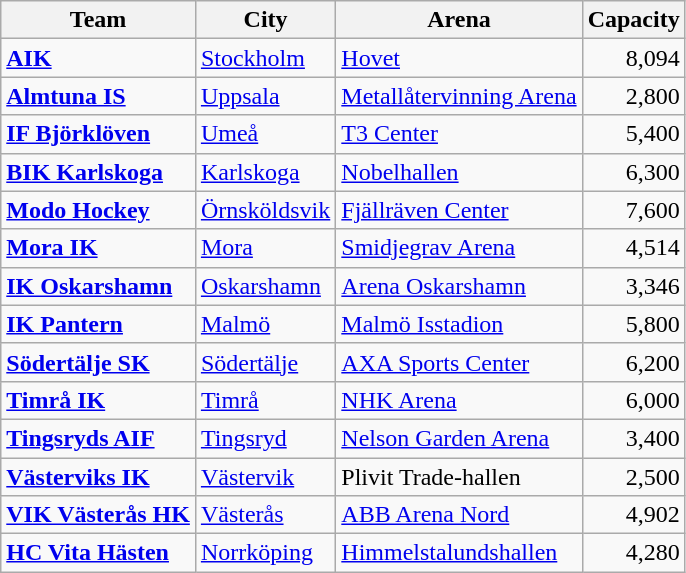<table class="wikitable sortable">
<tr>
<th>Team</th>
<th>City</th>
<th>Arena</th>
<th>Capacity</th>
</tr>
<tr>
<td><strong><a href='#'>AIK</a></strong></td>
<td><a href='#'>Stockholm</a></td>
<td><a href='#'>Hovet</a></td>
<td align="right">8,094</td>
</tr>
<tr>
<td><strong><a href='#'>Almtuna IS</a></strong></td>
<td><a href='#'>Uppsala</a></td>
<td><a href='#'>Metallåtervinning Arena</a></td>
<td align="right">2,800</td>
</tr>
<tr>
<td><strong><a href='#'>IF Björklöven</a></strong></td>
<td><a href='#'>Umeå</a></td>
<td><a href='#'>T3 Center</a></td>
<td align="right">5,400</td>
</tr>
<tr>
<td><strong><a href='#'>BIK Karlskoga</a></strong></td>
<td><a href='#'>Karlskoga</a></td>
<td><a href='#'>Nobelhallen</a></td>
<td align="right">6,300</td>
</tr>
<tr>
<td><strong><a href='#'>Modo Hockey</a></strong></td>
<td><a href='#'>Örnsköldsvik</a></td>
<td><a href='#'>Fjällräven Center</a></td>
<td align="right">7,600</td>
</tr>
<tr>
<td><strong><a href='#'>Mora IK</a></strong></td>
<td><a href='#'>Mora</a></td>
<td><a href='#'>Smidjegrav Arena</a></td>
<td align="right">4,514</td>
</tr>
<tr>
<td><strong><a href='#'>IK Oskarshamn</a></strong></td>
<td><a href='#'>Oskarshamn</a></td>
<td><a href='#'>Arena Oskarshamn</a></td>
<td align="right">3,346</td>
</tr>
<tr>
<td><strong><a href='#'>IK Pantern</a></strong></td>
<td><a href='#'>Malmö</a></td>
<td><a href='#'>Malmö Isstadion</a></td>
<td align="right">5,800</td>
</tr>
<tr>
<td><strong><a href='#'>Södertälje SK</a></strong></td>
<td><a href='#'>Södertälje</a></td>
<td><a href='#'>AXA Sports Center</a></td>
<td align="right">6,200</td>
</tr>
<tr>
<td><strong><a href='#'>Timrå IK</a></strong></td>
<td><a href='#'>Timrå</a></td>
<td><a href='#'>NHK Arena</a></td>
<td align="right">6,000</td>
</tr>
<tr>
<td><strong><a href='#'>Tingsryds AIF</a></strong></td>
<td><a href='#'>Tingsryd</a></td>
<td><a href='#'>Nelson Garden Arena</a></td>
<td align="right">3,400</td>
</tr>
<tr>
<td><strong><a href='#'>Västerviks IK</a></strong></td>
<td><a href='#'>Västervik</a></td>
<td>Plivit Trade-hallen</td>
<td align="right">2,500</td>
</tr>
<tr>
<td><strong><a href='#'>VIK Västerås HK</a></strong></td>
<td><a href='#'>Västerås</a></td>
<td><a href='#'>ABB Arena Nord</a></td>
<td align="right">4,902</td>
</tr>
<tr>
<td><strong><a href='#'>HC Vita Hästen</a></strong></td>
<td><a href='#'>Norrköping</a></td>
<td><a href='#'>Himmelstalundshallen</a></td>
<td align="right">4,280</td>
</tr>
</table>
